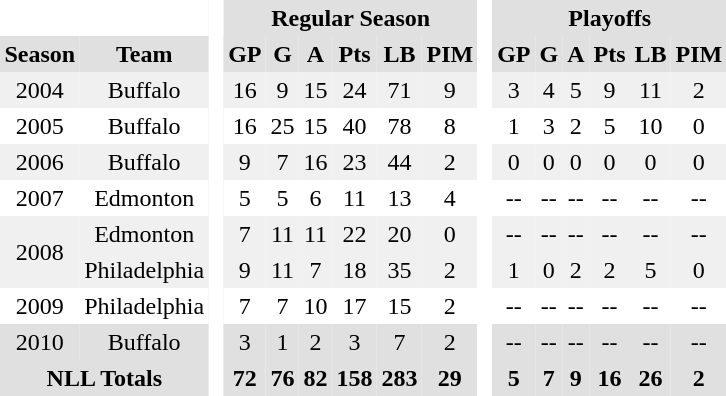<table BORDER="0" CELLPADDING="3" CELLSPACING="0">
<tr ALIGN="center" bgcolor="#e0e0e0">
<th colspan="2" bgcolor="#ffffff"> </th>
<th rowspan="99" bgcolor="#ffffff"> </th>
<th colspan="6">Regular Season</th>
<th rowspan="99" bgcolor="#ffffff"> </th>
<th colspan="6">Playoffs</th>
</tr>
<tr ALIGN="center" bgcolor="#e0e0e0">
<th>Season</th>
<th>Team</th>
<th>GP</th>
<th>G</th>
<th>A</th>
<th>Pts</th>
<th>LB</th>
<th>PIM</th>
<th>GP</th>
<th>G</th>
<th>A</th>
<th>Pts</th>
<th>LB</th>
<th>PIM</th>
</tr>
<tr ALIGN="center" bgcolor="#f0f0f0">
<td>2004</td>
<td>Buffalo</td>
<td>16</td>
<td>9</td>
<td>15</td>
<td>24</td>
<td>71</td>
<td>9</td>
<td>3</td>
<td>4</td>
<td>5</td>
<td>9</td>
<td>11</td>
<td>2</td>
</tr>
<tr ALIGN="center">
<td>2005</td>
<td>Buffalo</td>
<td>16</td>
<td>25</td>
<td>15</td>
<td>40</td>
<td>78</td>
<td>8</td>
<td>1</td>
<td>3</td>
<td>2</td>
<td>5</td>
<td>10</td>
<td>0</td>
</tr>
<tr ALIGN="center" bgcolor="#f0f0f0">
<td>2006</td>
<td>Buffalo</td>
<td>9</td>
<td>7</td>
<td>16</td>
<td>23</td>
<td>44</td>
<td>2</td>
<td>0</td>
<td>0</td>
<td>0</td>
<td>0</td>
<td>0</td>
<td>0</td>
</tr>
<tr ALIGN="center">
<td>2007</td>
<td>Edmonton</td>
<td>5</td>
<td>5</td>
<td>6</td>
<td>11</td>
<td>13</td>
<td>4</td>
<td>--</td>
<td>--</td>
<td>--</td>
<td>--</td>
<td>--</td>
<td>--</td>
</tr>
<tr ALIGN="center" bgcolor="#f0f0f0">
<td rowspan="2">2008</td>
<td>Edmonton</td>
<td>7</td>
<td>11</td>
<td>11</td>
<td>22</td>
<td>20</td>
<td>0</td>
<td>--</td>
<td>--</td>
<td>--</td>
<td>--</td>
<td>--</td>
<td>--</td>
</tr>
<tr ALIGN="center" bgcolor="#f0f0f0">
<td>Philadelphia</td>
<td>9</td>
<td>11</td>
<td>7</td>
<td>18</td>
<td>35</td>
<td>2</td>
<td>1</td>
<td>0</td>
<td>2</td>
<td>2</td>
<td>5</td>
<td>0</td>
</tr>
<tr ALIGN="center">
<td>2009</td>
<td>Philadelphia</td>
<td>7</td>
<td>7</td>
<td>10</td>
<td>17</td>
<td>15</td>
<td>2</td>
<td>--</td>
<td>--</td>
<td>--</td>
<td>--</td>
<td>--</td>
<td>--</td>
</tr>
<tr ALIGN="center" bgcolor="#e0e0e0">
<td>2010</td>
<td>Buffalo</td>
<td>3</td>
<td>1</td>
<td>2</td>
<td>3</td>
<td>7</td>
<td>2</td>
<td>--</td>
<td>--</td>
<td>--</td>
<td>--</td>
<td>--</td>
<td>--</td>
</tr>
<tr ALIGN="center" bgcolor="#e0e0e0">
<th colspan="2">NLL Totals</th>
<th>72</th>
<th>76</th>
<th>82</th>
<th>158</th>
<th>283</th>
<th>29</th>
<th>5</th>
<th>7</th>
<th>9</th>
<th>16</th>
<th>26</th>
<th>2</th>
</tr>
</table>
